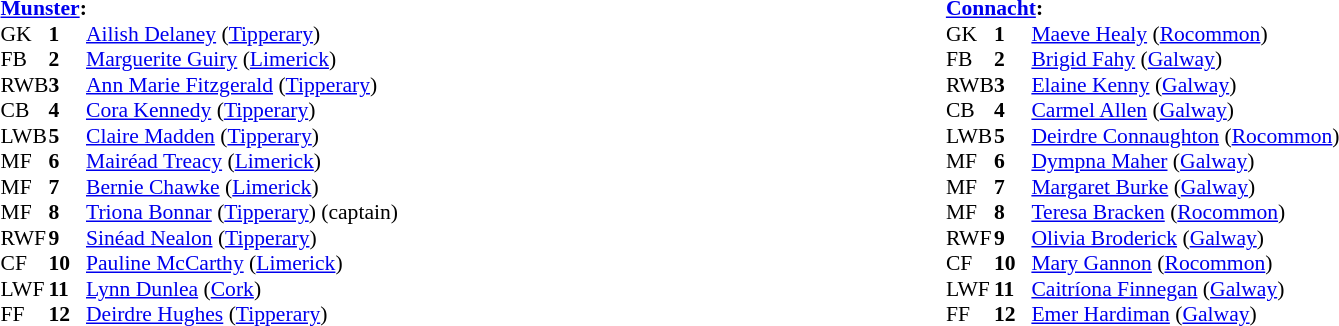<table width="100%">
<tr>
<td valign="top"></td>
<td valign="top" width="50%"><br><table style="font-size: 90%" cellspacing="0" cellpadding="0" align=center>
<tr>
<td colspan="4"><strong><a href='#'>Munster</a>:</strong></td>
</tr>
<tr>
<th width="25"></th>
<th width="25"></th>
</tr>
<tr>
<td>GK</td>
<td><strong>1</strong></td>
<td><a href='#'>Ailish Delaney</a> (<a href='#'>Tipperary</a>)</td>
</tr>
<tr>
<td>FB</td>
<td><strong>2</strong></td>
<td><a href='#'>Marguerite Guiry</a> (<a href='#'>Limerick</a>)</td>
</tr>
<tr>
<td>RWB</td>
<td><strong>3</strong></td>
<td><a href='#'>Ann Marie Fitzgerald</a> (<a href='#'>Tipperary</a>)</td>
</tr>
<tr>
<td>CB</td>
<td><strong>4</strong></td>
<td><a href='#'>Cora Kennedy</a> (<a href='#'>Tipperary</a>)</td>
</tr>
<tr>
<td>LWB</td>
<td><strong>5</strong></td>
<td><a href='#'>Claire Madden</a> (<a href='#'>Tipperary</a>)</td>
</tr>
<tr>
<td>MF</td>
<td><strong>6</strong></td>
<td><a href='#'>Mairéad Treacy</a> (<a href='#'>Limerick</a>)</td>
</tr>
<tr>
<td>MF</td>
<td><strong>7</strong></td>
<td><a href='#'>Bernie Chawke</a> (<a href='#'>Limerick</a>)</td>
</tr>
<tr>
<td>MF</td>
<td><strong>8</strong></td>
<td><a href='#'>Triona Bonnar</a> (<a href='#'>Tipperary</a>) (captain)</td>
</tr>
<tr>
<td>RWF</td>
<td><strong>9</strong></td>
<td><a href='#'>Sinéad Nealon</a> (<a href='#'>Tipperary</a>)</td>
</tr>
<tr>
<td>CF</td>
<td><strong>10</strong></td>
<td><a href='#'>Pauline McCarthy</a> (<a href='#'>Limerick</a>)</td>
</tr>
<tr>
<td>LWF</td>
<td><strong>11</strong></td>
<td><a href='#'>Lynn Dunlea</a> (<a href='#'>Cork</a>)</td>
</tr>
<tr>
<td>FF</td>
<td><strong>12</strong></td>
<td><a href='#'>Deirdre Hughes</a> (<a href='#'>Tipperary</a>)</td>
</tr>
<tr>
</tr>
</table>
</td>
<td valign="top" width="50%"><br><table style="font-size: 90%" cellspacing="0" cellpadding="0" align=center>
<tr>
<td colspan="4"><strong><a href='#'>Connacht</a>:</strong></td>
</tr>
<tr>
<th width="25"></th>
<th width="25"></th>
</tr>
<tr>
<td>GK</td>
<td><strong>1</strong></td>
<td><a href='#'>Maeve Healy</a> (<a href='#'>Rocommon</a>)</td>
</tr>
<tr>
<td>FB</td>
<td><strong>2</strong></td>
<td><a href='#'>Brigid Fahy</a> (<a href='#'>Galway</a>)</td>
</tr>
<tr>
<td>RWB</td>
<td><strong>3</strong></td>
<td><a href='#'>Elaine Kenny</a> (<a href='#'>Galway</a>)</td>
</tr>
<tr>
<td>CB</td>
<td><strong>4</strong></td>
<td><a href='#'>Carmel Allen</a> (<a href='#'>Galway</a>)</td>
</tr>
<tr>
<td>LWB</td>
<td><strong>5</strong></td>
<td><a href='#'>Deirdre Connaughton</a> (<a href='#'>Rocommon</a>)</td>
</tr>
<tr>
<td>MF</td>
<td><strong>6</strong></td>
<td><a href='#'>Dympna Maher</a> (<a href='#'>Galway</a>)</td>
</tr>
<tr>
<td>MF</td>
<td><strong>7</strong></td>
<td><a href='#'>Margaret Burke</a> (<a href='#'>Galway</a>)</td>
</tr>
<tr>
<td>MF</td>
<td><strong>8</strong></td>
<td><a href='#'>Teresa Bracken</a> (<a href='#'>Rocommon</a>)</td>
</tr>
<tr>
<td>RWF</td>
<td><strong>9</strong></td>
<td><a href='#'>Olivia Broderick</a> (<a href='#'>Galway</a>)</td>
</tr>
<tr>
<td>CF</td>
<td><strong>10</strong></td>
<td><a href='#'>Mary Gannon</a> (<a href='#'>Rocommon</a>)</td>
</tr>
<tr>
<td>LWF</td>
<td><strong>11</strong></td>
<td><a href='#'>Caitríona Finnegan</a> (<a href='#'>Galway</a>)</td>
</tr>
<tr>
<td>FF</td>
<td><strong>12</strong></td>
<td><a href='#'>Emer Hardiman</a> (<a href='#'>Galway</a>)</td>
</tr>
<tr>
</tr>
</table>
</td>
</tr>
</table>
